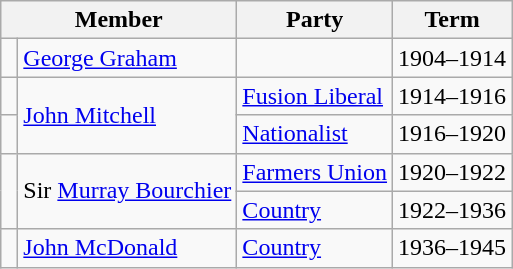<table class="wikitable">
<tr>
<th colspan="2">Member</th>
<th>Party</th>
<th>Term</th>
</tr>
<tr>
<td> </td>
<td><a href='#'>George Graham</a></td>
<td> </td>
<td>1904–1914</td>
</tr>
<tr>
<td> </td>
<td rowspan=2><a href='#'>John Mitchell</a></td>
<td><a href='#'>Fusion Liberal</a></td>
<td>1914–1916</td>
</tr>
<tr>
<td> </td>
<td><a href='#'>Nationalist</a></td>
<td>1916–1920</td>
</tr>
<tr>
<td rowspan=2 > </td>
<td rowspan=2>Sir <a href='#'>Murray Bourchier</a></td>
<td><a href='#'>Farmers Union</a></td>
<td>1920–1922</td>
</tr>
<tr>
<td><a href='#'>Country</a></td>
<td>1922–1936</td>
</tr>
<tr>
<td> </td>
<td><a href='#'>John McDonald</a></td>
<td><a href='#'>Country</a></td>
<td>1936–1945</td>
</tr>
</table>
